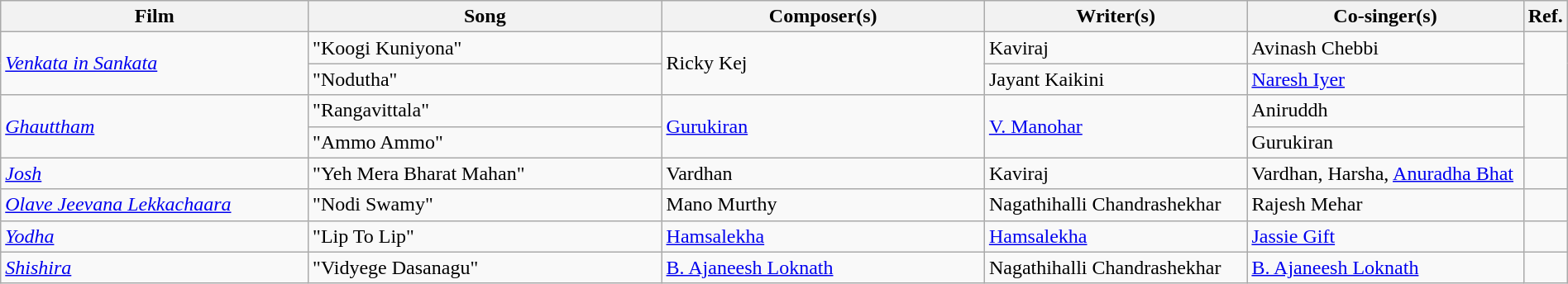<table class="wikitable plainrowheaders" width="100%" textcolor:#000;">
<tr>
<th scope="col" width=20%><strong>Film</strong></th>
<th scope="col" width=23%><strong>Song</strong></th>
<th scope="col" width=21%><strong>Composer(s)</strong></th>
<th scope="col" width=17%><strong>Writer(s)</strong></th>
<th scope="col" width=18%><strong>Co-singer(s)</strong></th>
<th scope="col" width=1%><strong>Ref.</strong></th>
</tr>
<tr>
<td rowspan="2"><em><a href='#'>Venkata in Sankata</a></em></td>
<td>"Koogi Kuniyona"</td>
<td rowspan="2">Ricky Kej</td>
<td>Kaviraj</td>
<td>Avinash Chebbi</td>
<td rowspan="2"></td>
</tr>
<tr>
<td>"Nodutha"</td>
<td>Jayant Kaikini</td>
<td><a href='#'>Naresh Iyer</a></td>
</tr>
<tr>
<td rowspan="2"><em><a href='#'>Ghauttham</a></em></td>
<td>"Rangavittala"</td>
<td rowspan="2"><a href='#'>Gurukiran</a></td>
<td rowspan="2"><a href='#'>V. Manohar</a></td>
<td>Aniruddh</td>
<td rowspan="2"></td>
</tr>
<tr>
<td>"Ammo Ammo"</td>
<td>Gurukiran</td>
</tr>
<tr>
<td><em><a href='#'>Josh</a></em></td>
<td>"Yeh Mera Bharat Mahan"</td>
<td>Vardhan</td>
<td>Kaviraj</td>
<td>Vardhan, Harsha, <a href='#'>Anuradha Bhat</a></td>
<td></td>
</tr>
<tr>
<td><em><a href='#'>Olave Jeevana Lekkachaara</a></em></td>
<td>"Nodi Swamy"</td>
<td>Mano Murthy</td>
<td>Nagathihalli Chandrashekhar</td>
<td>Rajesh Mehar</td>
<td></td>
</tr>
<tr>
<td><em><a href='#'>Yodha</a></em></td>
<td>"Lip To Lip"</td>
<td><a href='#'>Hamsalekha</a></td>
<td><a href='#'>Hamsalekha</a></td>
<td><a href='#'>Jassie Gift</a></td>
<td></td>
</tr>
<tr>
<td><em><a href='#'>Shishira</a></em></td>
<td>"Vidyege Dasanagu"</td>
<td><a href='#'>B. Ajaneesh Loknath</a></td>
<td>Nagathihalli Chandrashekhar</td>
<td><a href='#'>B. Ajaneesh Loknath</a></td>
<td></td>
</tr>
</table>
